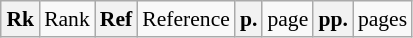<table class="wikitable" style="text-align: left; font-size: 90%; margin-left: 1em;">
<tr>
<th>Rk</th>
<td>Rank</td>
<th>Ref</th>
<td>Reference</td>
<th>p.</th>
<td>page</td>
<th>pp.</th>
<td>pages</td>
</tr>
</table>
